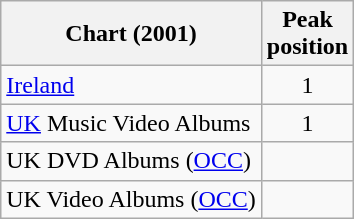<table Class="wikitable">
<tr>
<th style="text-align:center;">Chart (2001)</th>
<th style="text-align:center;">Peak<br>position</th>
</tr>
<tr>
<td><a href='#'>Ireland</a></td>
<td style="text-align:center;">1</td>
</tr>
<tr>
<td><a href='#'>UK</a> Music Video Albums</td>
<td style="text-align:center;">1</td>
</tr>
<tr>
<td>UK DVD Albums (<a href='#'>OCC</a>)</td>
<td></td>
</tr>
<tr>
<td>UK Video Albums (<a href='#'>OCC</a>)</td>
<td></td>
</tr>
</table>
